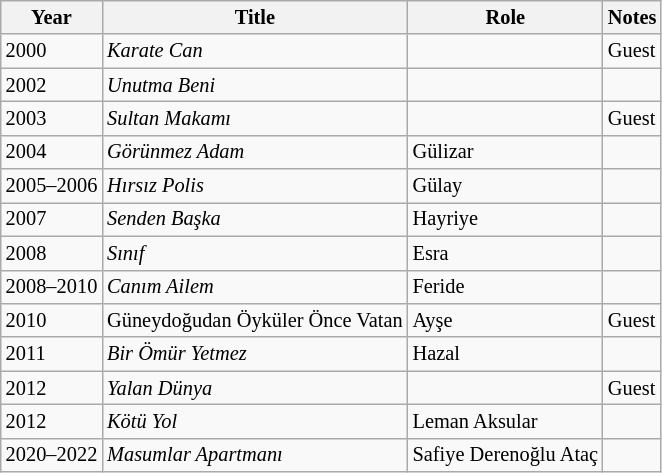<table class="wikitable"  style="font-size: 85%;">
<tr>
<th>Year</th>
<th>Title</th>
<th>Role</th>
<th>Notes</th>
</tr>
<tr>
<td>2000</td>
<td><em>Karate Can</em></td>
<td></td>
<td>Guest</td>
</tr>
<tr>
<td>2002</td>
<td><em>Unutma Beni</em></td>
<td></td>
<td></td>
</tr>
<tr>
<td>2003</td>
<td><em>Sultan Makamı</em></td>
<td></td>
<td>Guest</td>
</tr>
<tr>
<td>2004</td>
<td><em>Görünmez Adam</em></td>
<td>Gülizar</td>
<td></td>
</tr>
<tr>
<td>2005–2006</td>
<td><em>Hırsız Polis</em></td>
<td>Gülay</td>
<td></td>
</tr>
<tr>
<td>2007</td>
<td><em>Senden Başka</em></td>
<td>Hayriye</td>
<td></td>
</tr>
<tr>
<td>2008</td>
<td><em>Sınıf</em></td>
<td>Esra</td>
<td></td>
</tr>
<tr>
<td>2008–2010</td>
<td><em>Canım Ailem</em></td>
<td>Feride</td>
<td></td>
</tr>
<tr>
<td>2010</td>
<td>Güneydoğudan Öyküler Önce Vatan</td>
<td>Ayşe</td>
<td>Guest</td>
</tr>
<tr>
<td>2011</td>
<td><em>Bir Ömür Yetmez</em></td>
<td>Hazal</td>
<td></td>
</tr>
<tr>
<td>2012</td>
<td><em>Yalan Dünya</em></td>
<td></td>
<td>Guest</td>
</tr>
<tr>
<td>2012</td>
<td><em>Kötü Yol</em></td>
<td>Leman Aksular</td>
<td></td>
</tr>
<tr>
<td>2020–2022</td>
<td><em>Masumlar Apartmanı</em></td>
<td>Safiye Derenoğlu Ataç</td>
<td></td>
</tr>
</table>
